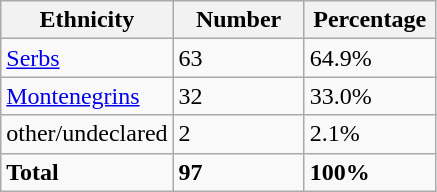<table class="wikitable">
<tr>
<th width="100px">Ethnicity</th>
<th width="80px">Number</th>
<th width="80px">Percentage</th>
</tr>
<tr>
<td><a href='#'>Serbs</a></td>
<td>63</td>
<td>64.9%</td>
</tr>
<tr>
<td><a href='#'>Montenegrins</a></td>
<td>32</td>
<td>33.0%</td>
</tr>
<tr>
<td>other/undeclared</td>
<td>2</td>
<td>2.1%</td>
</tr>
<tr>
<td><strong>Total</strong></td>
<td><strong>97</strong></td>
<td><strong>100%</strong></td>
</tr>
</table>
